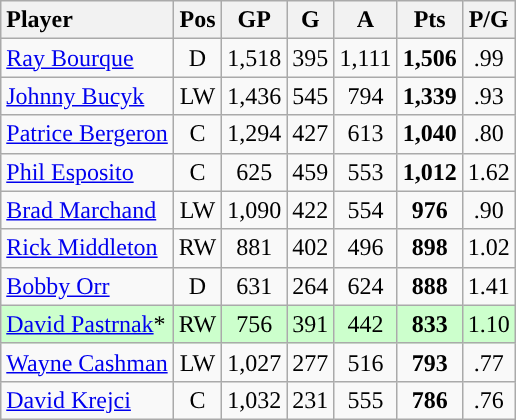<table class="wikitable" style="text-align:center;">
<tr>
<th style="text-align:left;">Player</th>
<th>Pos</th>
<th>GP</th>
<th>G</th>
<th>A</th>
<th>Pts</th>
<th>P/G</th>
</tr>
<tr>
<td style="text-align:left;"><a href='#'>Ray Bourque</a></td>
<td>D</td>
<td>1,518</td>
<td>395</td>
<td>1,111</td>
<td><strong>1,506</strong></td>
<td>.99</td>
</tr>
<tr>
<td style="text-align:left;"><a href='#'>Johnny Bucyk</a></td>
<td>LW</td>
<td>1,436</td>
<td>545</td>
<td>794</td>
<td><strong>1,339</strong></td>
<td>.93</td>
</tr>
<tr>
<td style="text-align:left;"><a href='#'>Patrice Bergeron</a></td>
<td>C</td>
<td>1,294</td>
<td>427</td>
<td>613</td>
<td><strong>1,040</strong></td>
<td>.80</td>
</tr>
<tr>
<td style="text-align:left;"><a href='#'>Phil Esposito</a></td>
<td>C</td>
<td>625</td>
<td>459</td>
<td>553</td>
<td><strong>1,012</strong></td>
<td>1.62</td>
</tr>
<tr>
<td style="text-align:left;"><a href='#'>Brad Marchand</a></td>
<td>LW</td>
<td>1,090</td>
<td>422</td>
<td>554</td>
<td><strong>976</strong></td>
<td>.90</td>
</tr>
<tr>
<td style="text-align:left;"><a href='#'>Rick Middleton</a></td>
<td>RW</td>
<td>881</td>
<td>402</td>
<td>496</td>
<td><strong>898</strong></td>
<td>1.02</td>
</tr>
<tr>
<td style="text-align:left;"><a href='#'>Bobby Orr</a></td>
<td>D</td>
<td>631</td>
<td>264</td>
<td>624</td>
<td><strong>888</strong></td>
<td>1.41</td>
</tr>
<tr style="background:#cfc;">
<td style="text-align:left;"><a href='#'>David Pastrnak</a>*</td>
<td>RW</td>
<td>756</td>
<td>391</td>
<td>442</td>
<td><strong>833</strong></td>
<td>1.10</td>
</tr>
<tr>
<td style="text-align:left;"><a href='#'>Wayne Cashman</a></td>
<td>LW</td>
<td>1,027</td>
<td>277</td>
<td>516</td>
<td><strong>793</strong></td>
<td>.77</td>
</tr>
<tr>
<td style="text-align:left;"><a href='#'>David Krejci</a></td>
<td>C</td>
<td>1,032</td>
<td>231</td>
<td>555</td>
<td><strong>786</strong></td>
<td>.76</td>
</tr>
</table>
